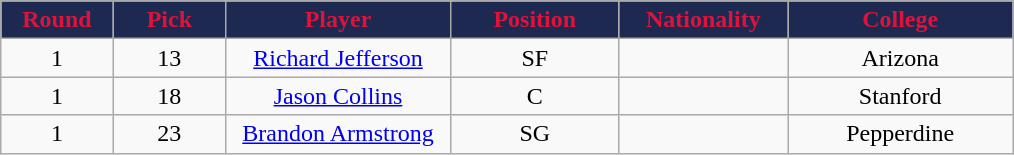<table class="wikitable sortable sortable">
<tr>
<th style="background:#1D2951; color:#DC143C" width="10%">Round</th>
<th style="background:#1D2951; color:#DC143C" width="10%">Pick</th>
<th style="background:#1D2951; color:#DC143C" width="20%">Player</th>
<th style="background:#1D2951; color:#DC143C" width="15%">Position</th>
<th style="background:#1D2951; color:#DC143C" width="15%">Nationality</th>
<th style="background:#1D2951; color:#DC143C" width="20%">College</th>
</tr>
<tr style="text-align: center">
<td>1</td>
<td>13</td>
<td><a href='#'>Richard Jefferson</a></td>
<td>SF</td>
<td></td>
<td>Arizona</td>
</tr>
<tr style="text-align: center">
<td>1</td>
<td>18</td>
<td><a href='#'>Jason Collins</a></td>
<td>C</td>
<td></td>
<td>Stanford</td>
</tr>
<tr style="text-align: center">
<td>1</td>
<td>23</td>
<td><a href='#'>Brandon Armstrong</a></td>
<td>SG</td>
<td></td>
<td>Pepperdine</td>
</tr>
</table>
